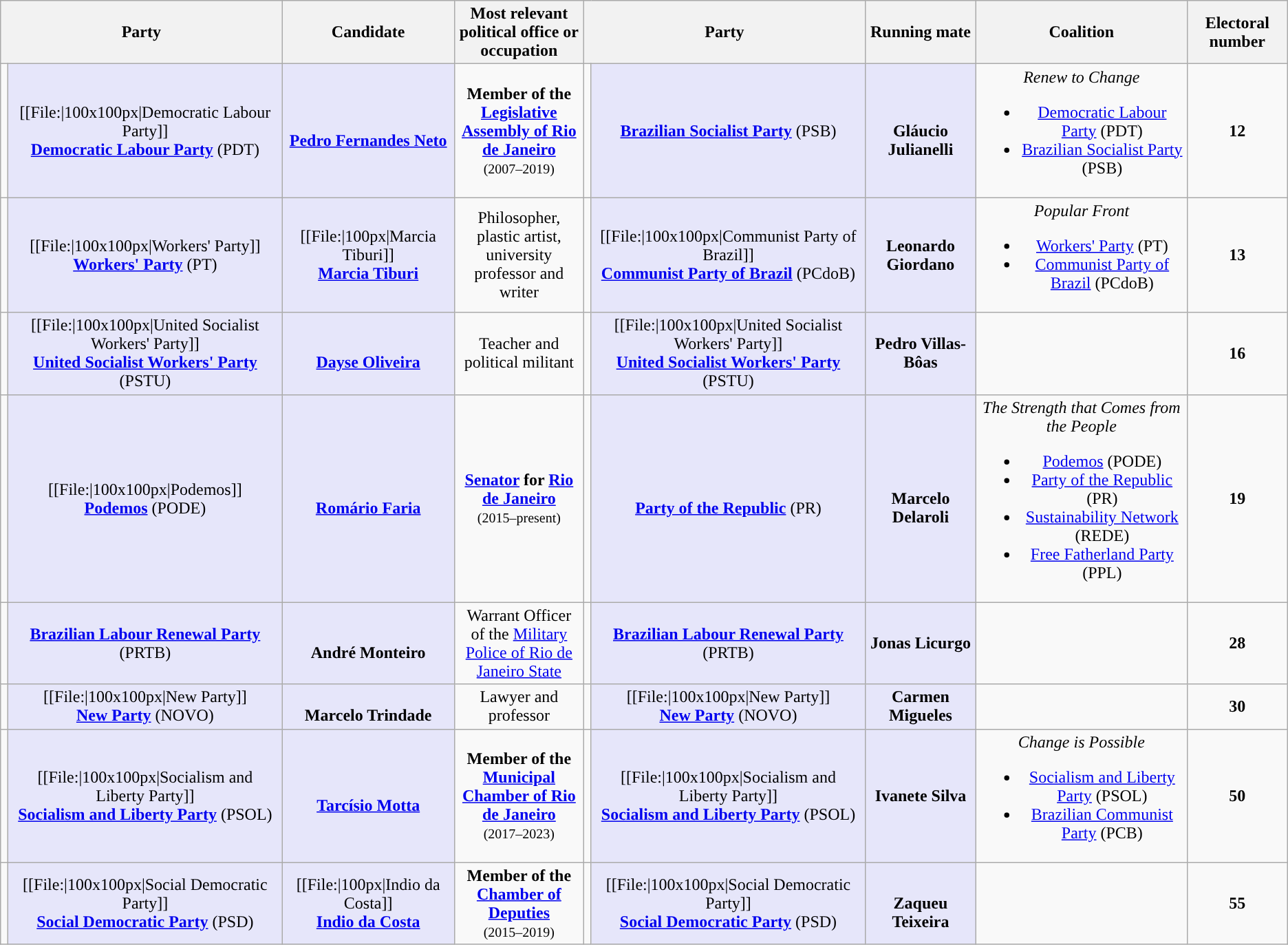<table class="wikitable" style="text-align:center">
<tr>
<th colspan="2">Party</th>
<th>Candidate</th>
<th style="max-width:10em">Most relevant political office or occupation</th>
<th colspan="2">Party</th>
<th>Running mate</th>
<th>Coalition</th>
<th>Electoral number</th>
</tr>
<tr>
<td style="background:"></td>
<td style="background:lavender;" max-width:150px>[[File:|100x100px|Democratic Labour Party]]<br><strong><a href='#'>Democratic Labour Party</a></strong> (PDT)</td>
<td style="background:lavender;" max-width:150px><br><strong><a href='#'>Pedro Fernandes Neto</a></strong></td>
<td style="max-width:10em"><strong>Member of the <a href='#'>Legislative Assembly of Rio de Janeiro</a></strong><br><small>(2007–2019)</small></td>
<td style="background:"></td>
<td style="background:lavender;" max-width:150px><strong><a href='#'>Brazilian Socialist Party</a></strong> (PSB)</td>
<td style="background:lavender;" max-width:150px> <br><strong>Gláucio Julianelli</strong></td>
<td><em>Renew to Change</em><br><ul><li><a href='#'>Democratic Labour Party</a> (PDT)</li><li><a href='#'>Brazilian Socialist Party</a> (PSB)</li></ul></td>
<td><strong>12</strong></td>
</tr>
<tr>
<td style="background:"></td>
<td style="background:lavender;" max-width:150px>[[File:|100x100px|Workers' Party]]<br><strong><a href='#'>Workers' Party</a></strong> (PT)</td>
<td style="background:lavender;" max-width:150px>[[File:|100px|Marcia Tiburi]]<br><strong><a href='#'>Marcia Tiburi</a></strong></td>
<td style="max-width:10em">Philosopher, plastic artist, university professor and writer</td>
<td style="background:"></td>
<td style="background:lavender;" max-width:150px>[[File:|100x100px|Communist Party of Brazil]]<br><strong><a href='#'>Communist Party of Brazil</a></strong> (PCdoB)</td>
<td style="background:lavender;" max-width:150px><strong>Leonardo Giordano</strong></td>
<td><em>Popular Front</em><br><ul><li><a href='#'>Workers' Party</a> (PT)</li><li><a href='#'>Communist Party of Brazil</a> (PCdoB)</li></ul></td>
<td><strong>13</strong></td>
</tr>
<tr>
<td style="background:"></td>
<td style="background:lavender;" max-width:150px>[[File:|100x100px|United Socialist Workers' Party]]<br><strong><a href='#'>United Socialist Workers' Party</a></strong> (PSTU)</td>
<td style="background:lavender;" max-width:150px><br><strong><a href='#'>Dayse Oliveira</a></strong></td>
<td style="max-width:10em">Teacher and political militant</td>
<td style="background:"></td>
<td style="background:lavender;" max-width:150px>[[File:|100x100px|United Socialist Workers' Party]]<br><strong><a href='#'>United Socialist Workers' Party</a></strong> (PSTU)</td>
<td style="background:lavender;" max-width:150px><strong>Pedro Villas-Bôas</strong></td>
<td></td>
<td><strong>16</strong></td>
</tr>
<tr>
<td style="background:"></td>
<td style="background:lavender;" max-width:150px>[[File:|100x100px|Podemos]]<br><strong><a href='#'>Podemos</a></strong> (PODE)</td>
<td style="background:lavender;" max-width:150px><br><strong><a href='#'>Romário Faria</a></strong></td>
<td style="max-width:10em"><strong><a href='#'>Senator</a> for <a href='#'>Rio de Janeiro</a></strong><br><small>(2015–present)</small></td>
<td style="background:"></td>
<td style="background:lavender;" max-width:150px><br><strong><a href='#'>Party of the Republic</a></strong> (PR)</td>
<td style="background:lavender;" max-width:150px> <br><strong>Marcelo Delaroli</strong></td>
<td><em>The Strength that Comes from the People</em><br><ul><li><a href='#'>Podemos</a> (PODE)</li><li><a href='#'>Party of the Republic</a> (PR)</li><li><a href='#'>Sustainability Network</a> (REDE)</li><li><a href='#'>Free Fatherland Party</a> (PPL)</li></ul></td>
<td><strong>19</strong></td>
</tr>
<tr>
<td style="background:"></td>
<td style="background:lavender;" max-width:150px><strong><a href='#'>Brazilian Labour Renewal Party</a></strong> (PRTB)</td>
<td style="background:lavender;" max-width:150px><br><strong>André Monteiro</strong></td>
<td style="max-width:10em">Warrant Officer of the <a href='#'>Military Police of Rio de Janeiro State</a></td>
<td style="background:"></td>
<td style="background:lavender;" max-width:150px><strong><a href='#'>Brazilian Labour Renewal Party</a></strong> (PRTB)</td>
<td style="background:lavender;" max-width:150px><strong>Jonas Licurgo</strong></td>
<td></td>
<td><strong>28</strong></td>
</tr>
<tr>
<td style="background:"></td>
<td style="background:lavender;" max-width:150px>[[File:|100x100px|New Party]]<br><strong><a href='#'>New Party</a></strong> (NOVO)</td>
<td style="background:lavender;" max-width:150px><br><strong>Marcelo Trindade</strong></td>
<td style="max-width:10em">Lawyer and professor</td>
<td style="background:"></td>
<td style="background:lavender;" max-width:150px>[[File:|100x100px|New Party]]<br><strong><a href='#'>New Party</a></strong> (NOVO)</td>
<td style="background:lavender;" max-width:150px><strong>Carmen Migueles</strong></td>
<td></td>
<td><strong>30</strong></td>
</tr>
<tr>
<td style="background:"></td>
<td style="background:lavender;" max-width:150px>[[File:|100x100px|Socialism and Liberty Party]]<br><strong><a href='#'>Socialism and Liberty Party</a></strong> (PSOL)</td>
<td style="background:lavender;" max-width:150px><br><strong><a href='#'>Tarcísio Motta</a></strong></td>
<td style="max-width:10em"><strong>Member of the <a href='#'>Municipal Chamber of Rio de Janeiro</a></strong><br><small>(2017–2023)</small></td>
<td style="background:"></td>
<td style="background:lavender;" max-width:150px>[[File:|100x100px|Socialism and Liberty Party]]<br><strong><a href='#'>Socialism and Liberty Party</a></strong> (PSOL)</td>
<td style="background:lavender;" max-width:150px><strong>Ivanete Silva</strong></td>
<td><em>Change is Possible</em><br><ul><li><a href='#'>Socialism and Liberty Party</a> (PSOL)</li><li><a href='#'>Brazilian Communist Party</a> (PCB)</li></ul></td>
<td><strong>50</strong></td>
</tr>
<tr>
<td style="background:"></td>
<td style="background:lavender;" max-width:150px>[[File:|100x100px|Social Democratic Party]]<br><strong><a href='#'>Social Democratic Party</a></strong> (PSD)</td>
<td style="background:lavender;" max-width:150px>[[File:|100px|Indio da Costa]]<br><strong><a href='#'>Indio da Costa</a></strong></td>
<td style="max-width:10em"><strong>Member of the <a href='#'>Chamber of Deputies</a></strong><br><small>(2015–2019)</small></td>
<td style="background:"></td>
<td style="background:lavender;" max-width:150px>[[File:|100x100px|Social Democratic Party]]<br><strong><a href='#'>Social Democratic Party</a></strong> (PSD)</td>
<td style="background:lavender;" max-width:150px> <br><strong>Zaqueu Teixeira</strong></td>
<td></td>
<td><strong>55</strong></td>
</tr>
</table>
